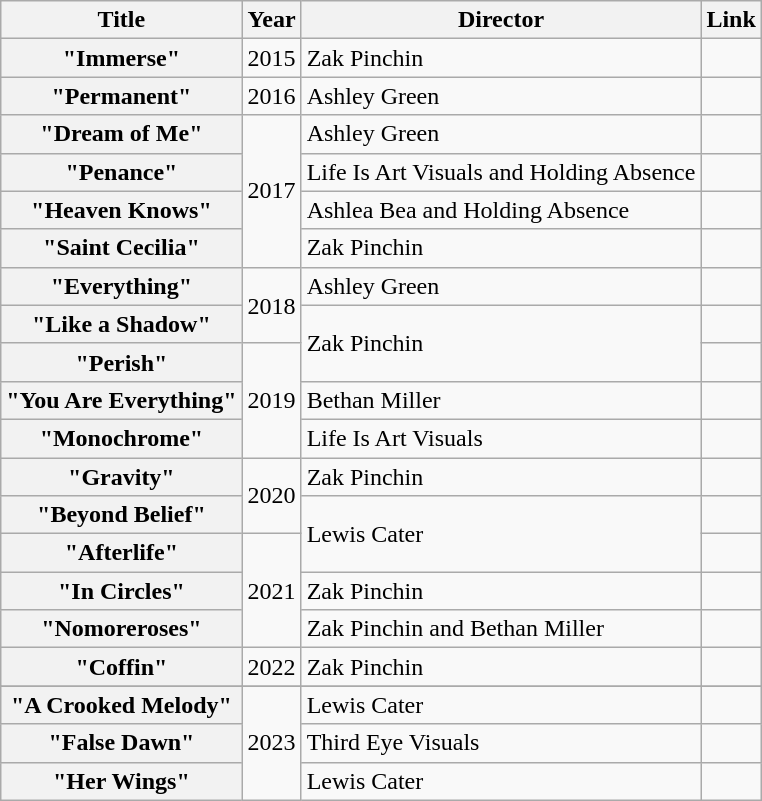<table class="wikitable plainrowheaders">
<tr>
<th>Title</th>
<th>Year</th>
<th>Director</th>
<th>Link</th>
</tr>
<tr>
<th scope="row">"Immerse"</th>
<td style="text-align:center;">2015</td>
<td>Zak Pinchin</td>
<td></td>
</tr>
<tr>
<th scope="row">"Permanent"</th>
<td style="text-align:center;" rowspan="1">2016</td>
<td>Ashley Green</td>
<td></td>
</tr>
<tr>
<th scope="row">"Dream of Me"</th>
<td style="text-align:center;" rowspan="4">2017</td>
<td>Ashley Green</td>
<td></td>
</tr>
<tr>
<th scope="row">"Penance"</th>
<td>Life Is Art Visuals and Holding Absence</td>
<td></td>
</tr>
<tr>
<th scope="row">"Heaven Knows"</th>
<td>Ashlea Bea and Holding Absence</td>
<td></td>
</tr>
<tr>
<th scope="row">"Saint Cecilia"</th>
<td>Zak Pinchin</td>
<td></td>
</tr>
<tr>
<th scope="row">"Everything"</th>
<td style="text-align:center;" rowspan="2">2018</td>
<td>Ashley Green</td>
<td></td>
</tr>
<tr>
<th scope="row">"Like a Shadow"</th>
<td rowspan="2">Zak Pinchin</td>
<td></td>
</tr>
<tr>
<th scope="row">"Perish"</th>
<td style="text-align:center;" rowspan="3">2019</td>
<td></td>
</tr>
<tr>
<th scope="row">"You Are Everything"</th>
<td>Bethan Miller</td>
<td></td>
</tr>
<tr>
<th scope="row">"Monochrome"</th>
<td>Life Is Art Visuals</td>
<td></td>
</tr>
<tr>
<th scope="row">"Gravity"</th>
<td style="text-align:center;" rowspan="2">2020</td>
<td>Zak Pinchin</td>
<td></td>
</tr>
<tr>
<th scope="row">"Beyond Belief"</th>
<td rowspan="2">Lewis Cater</td>
<td></td>
</tr>
<tr>
<th scope="row">"Afterlife"</th>
<td rowspan="3">2021</td>
<td></td>
</tr>
<tr>
<th scope="row">"In Circles"</th>
<td>Zak Pinchin</td>
<td></td>
</tr>
<tr>
<th scope="row">"Nomoreroses"</th>
<td>Zak Pinchin and Bethan Miller</td>
<td></td>
</tr>
<tr>
<th scope="row">"Coffin"</th>
<td>2022</td>
<td>Zak Pinchin</td>
<td></td>
</tr>
<tr>
</tr>
<tr>
<th scope="row">"A Crooked Melody"</th>
<td rowspan="3">2023</td>
<td>Lewis Cater</td>
<td></td>
</tr>
<tr>
<th scope="row">"False Dawn"</th>
<td>Third Eye Visuals</td>
<td></td>
</tr>
<tr>
<th scope="row">"Her Wings"</th>
<td>Lewis Cater</td>
<td></td>
</tr>
</table>
